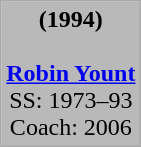<table class="wikitable" style="font-style:bold; font-size:100%; border:3px" cellpadding="2">
<tr align="center" bgcolor="b9b9b9">
<td><strong>(1994)</strong><br><br><strong><a href='#'>Robin Yount</a></strong><br>SS: 1973–93<br>Coach: 2006</td>
</tr>
<tr>
</tr>
</table>
